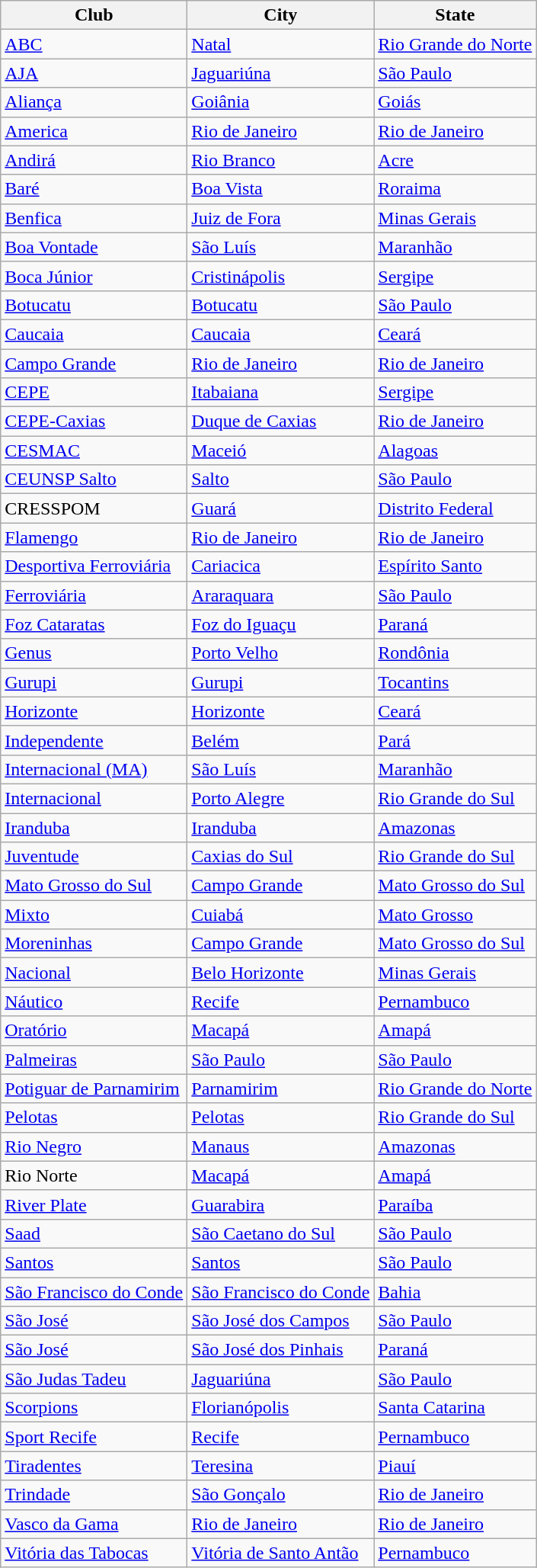<table class="wikitable sortable">
<tr>
<th>Club</th>
<th>City</th>
<th>State</th>
</tr>
<tr>
<td><a href='#'>ABC</a></td>
<td><a href='#'>Natal</a></td>
<td><a href='#'>Rio Grande do Norte</a></td>
</tr>
<tr>
<td><a href='#'>AJA</a></td>
<td><a href='#'>Jaguariúna</a></td>
<td><a href='#'>São Paulo</a></td>
</tr>
<tr>
<td><a href='#'>Aliança</a></td>
<td><a href='#'>Goiânia</a></td>
<td><a href='#'>Goiás</a></td>
</tr>
<tr>
<td><a href='#'>America</a></td>
<td><a href='#'>Rio de Janeiro</a></td>
<td><a href='#'>Rio de Janeiro</a></td>
</tr>
<tr>
<td><a href='#'>Andirá</a></td>
<td><a href='#'>Rio Branco</a></td>
<td><a href='#'>Acre</a></td>
</tr>
<tr>
<td><a href='#'>Baré</a></td>
<td><a href='#'>Boa Vista</a></td>
<td><a href='#'>Roraima</a></td>
</tr>
<tr>
<td><a href='#'>Benfica</a></td>
<td><a href='#'>Juiz de Fora</a></td>
<td><a href='#'>Minas Gerais</a></td>
</tr>
<tr>
<td><a href='#'>Boa Vontade</a></td>
<td><a href='#'>São Luís</a></td>
<td><a href='#'>Maranhão</a></td>
</tr>
<tr>
<td><a href='#'>Boca Júnior</a></td>
<td><a href='#'>Cristinápolis</a></td>
<td><a href='#'>Sergipe</a></td>
</tr>
<tr>
<td><a href='#'>Botucatu</a></td>
<td><a href='#'>Botucatu</a></td>
<td><a href='#'>São Paulo</a></td>
</tr>
<tr>
<td><a href='#'>Caucaia</a></td>
<td><a href='#'>Caucaia</a></td>
<td><a href='#'>Ceará</a></td>
</tr>
<tr>
<td><a href='#'>Campo Grande</a></td>
<td><a href='#'>Rio de Janeiro</a></td>
<td><a href='#'>Rio de Janeiro</a></td>
</tr>
<tr>
<td><a href='#'>CEPE</a></td>
<td><a href='#'>Itabaiana</a></td>
<td><a href='#'>Sergipe</a></td>
</tr>
<tr>
<td><a href='#'>CEPE-Caxias</a></td>
<td><a href='#'>Duque de Caxias</a></td>
<td><a href='#'>Rio de Janeiro</a></td>
</tr>
<tr>
<td><a href='#'>CESMAC</a></td>
<td><a href='#'>Maceió</a></td>
<td><a href='#'>Alagoas</a></td>
</tr>
<tr>
<td><a href='#'>CEUNSP Salto</a></td>
<td><a href='#'>Salto</a></td>
<td><a href='#'>São Paulo</a></td>
</tr>
<tr>
<td>CRESSPOM</td>
<td><a href='#'>Guará</a></td>
<td><a href='#'>Distrito Federal</a></td>
</tr>
<tr>
<td><a href='#'>Flamengo</a></td>
<td><a href='#'>Rio de Janeiro</a></td>
<td><a href='#'>Rio de Janeiro</a></td>
</tr>
<tr>
<td><a href='#'>Desportiva Ferroviária</a></td>
<td><a href='#'>Cariacica</a></td>
<td><a href='#'>Espírito Santo</a></td>
</tr>
<tr>
<td><a href='#'>Ferroviária</a></td>
<td><a href='#'>Araraquara</a></td>
<td><a href='#'>São Paulo</a></td>
</tr>
<tr>
<td><a href='#'>Foz Cataratas</a></td>
<td><a href='#'>Foz do Iguaçu</a></td>
<td><a href='#'>Paraná</a></td>
</tr>
<tr>
<td><a href='#'>Genus</a></td>
<td><a href='#'>Porto Velho</a></td>
<td><a href='#'>Rondônia</a></td>
</tr>
<tr>
<td><a href='#'>Gurupi</a></td>
<td><a href='#'>Gurupi</a></td>
<td><a href='#'>Tocantins</a></td>
</tr>
<tr>
<td><a href='#'>Horizonte</a></td>
<td><a href='#'>Horizonte</a></td>
<td><a href='#'>Ceará</a></td>
</tr>
<tr>
<td><a href='#'>Independente</a></td>
<td><a href='#'>Belém</a></td>
<td><a href='#'>Pará</a></td>
</tr>
<tr>
<td><a href='#'>Internacional (MA)</a></td>
<td><a href='#'>São Luís</a></td>
<td><a href='#'>Maranhão</a></td>
</tr>
<tr>
<td><a href='#'>Internacional</a></td>
<td><a href='#'>Porto Alegre</a></td>
<td><a href='#'>Rio Grande do Sul</a></td>
</tr>
<tr>
<td><a href='#'>Iranduba</a></td>
<td><a href='#'>Iranduba</a></td>
<td><a href='#'>Amazonas</a></td>
</tr>
<tr>
<td><a href='#'>Juventude</a></td>
<td><a href='#'>Caxias do Sul</a></td>
<td><a href='#'>Rio Grande do Sul</a></td>
</tr>
<tr>
<td><a href='#'>Mato Grosso do Sul</a></td>
<td><a href='#'>Campo Grande</a></td>
<td><a href='#'>Mato Grosso do Sul</a></td>
</tr>
<tr>
<td><a href='#'>Mixto</a></td>
<td><a href='#'>Cuiabá</a></td>
<td><a href='#'>Mato Grosso</a></td>
</tr>
<tr>
<td><a href='#'>Moreninhas</a></td>
<td><a href='#'>Campo Grande</a></td>
<td><a href='#'>Mato Grosso do Sul</a></td>
</tr>
<tr>
<td><a href='#'>Nacional</a></td>
<td><a href='#'>Belo Horizonte</a></td>
<td><a href='#'>Minas Gerais</a></td>
</tr>
<tr>
<td><a href='#'>Náutico</a></td>
<td><a href='#'>Recife</a></td>
<td><a href='#'>Pernambuco</a></td>
</tr>
<tr>
<td><a href='#'>Oratório</a></td>
<td><a href='#'>Macapá</a></td>
<td><a href='#'>Amapá</a></td>
</tr>
<tr>
<td><a href='#'>Palmeiras</a></td>
<td><a href='#'>São Paulo</a></td>
<td><a href='#'>São Paulo</a></td>
</tr>
<tr>
<td><a href='#'>Potiguar de Parnamirim</a></td>
<td><a href='#'>Parnamirim</a></td>
<td><a href='#'>Rio Grande do Norte</a></td>
</tr>
<tr>
<td><a href='#'>Pelotas</a></td>
<td><a href='#'>Pelotas</a></td>
<td><a href='#'>Rio Grande do Sul</a></td>
</tr>
<tr>
<td><a href='#'>Rio Negro</a></td>
<td><a href='#'>Manaus</a></td>
<td><a href='#'>Amazonas</a></td>
</tr>
<tr>
<td>Rio Norte</td>
<td><a href='#'>Macapá</a></td>
<td><a href='#'>Amapá</a></td>
</tr>
<tr>
<td><a href='#'>River Plate</a></td>
<td><a href='#'>Guarabira</a></td>
<td><a href='#'>Paraíba</a></td>
</tr>
<tr>
<td><a href='#'>Saad</a></td>
<td><a href='#'>São Caetano do Sul</a></td>
<td><a href='#'>São Paulo</a></td>
</tr>
<tr>
<td><a href='#'>Santos</a></td>
<td><a href='#'>Santos</a></td>
<td><a href='#'>São Paulo</a></td>
</tr>
<tr>
<td><a href='#'>São Francisco do Conde</a></td>
<td><a href='#'>São Francisco do Conde</a></td>
<td><a href='#'>Bahia</a></td>
</tr>
<tr>
<td><a href='#'>São José</a></td>
<td><a href='#'>São José dos Campos</a></td>
<td><a href='#'>São Paulo</a></td>
</tr>
<tr>
<td><a href='#'>São José</a></td>
<td><a href='#'>São José dos Pinhais</a></td>
<td><a href='#'>Paraná</a></td>
</tr>
<tr>
<td><a href='#'>São Judas Tadeu</a></td>
<td><a href='#'>Jaguariúna</a></td>
<td><a href='#'>São Paulo</a></td>
</tr>
<tr>
<td><a href='#'>Scorpions</a></td>
<td><a href='#'>Florianópolis</a></td>
<td><a href='#'>Santa Catarina</a></td>
</tr>
<tr>
<td><a href='#'>Sport Recife</a></td>
<td><a href='#'>Recife</a></td>
<td><a href='#'>Pernambuco</a></td>
</tr>
<tr>
<td><a href='#'>Tiradentes</a></td>
<td><a href='#'>Teresina</a></td>
<td><a href='#'>Piauí</a></td>
</tr>
<tr>
<td><a href='#'>Trindade</a></td>
<td><a href='#'>São Gonçalo</a></td>
<td><a href='#'>Rio de Janeiro</a></td>
</tr>
<tr>
<td><a href='#'>Vasco da Gama</a></td>
<td><a href='#'>Rio de Janeiro</a></td>
<td><a href='#'>Rio de Janeiro</a></td>
</tr>
<tr>
<td><a href='#'>Vitória das Tabocas</a></td>
<td><a href='#'>Vitória de Santo Antão</a></td>
<td><a href='#'>Pernambuco</a></td>
</tr>
</table>
